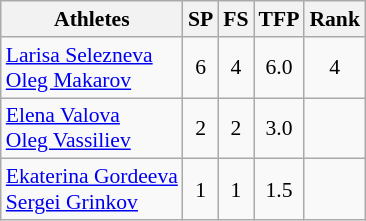<table class="wikitable" border="1" style="font-size:90%">
<tr>
<th>Athletes</th>
<th>SP</th>
<th>FS</th>
<th>TFP</th>
<th>Rank</th>
</tr>
<tr align=center>
<td align=left><a href='#'>Larisa Selezneva</a><br><a href='#'>Oleg Makarov</a></td>
<td>6</td>
<td>4</td>
<td>6.0</td>
<td>4</td>
</tr>
<tr align=center>
<td align=left><a href='#'>Elena Valova</a><br><a href='#'>Oleg Vassiliev</a></td>
<td>2</td>
<td>2</td>
<td>3.0</td>
<td></td>
</tr>
<tr align=center>
<td align=left><a href='#'>Ekaterina Gordeeva</a><br><a href='#'>Sergei Grinkov</a></td>
<td>1</td>
<td>1</td>
<td>1.5</td>
<td></td>
</tr>
</table>
